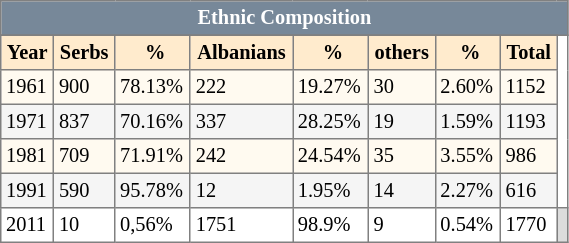<table border="2" cellspacing="0" cellpadding="3" rules="all" width="30%" style="clear:all; margin:5px 0 0em 0em; border-style: solid; border-width: 1px; border-collapse:collapse; font-size:85%; empty-cells:show">
<tr>
<td colspan="12" align=center style="background:#778899; color:white"><strong>Ethnic Composition</strong></td>
</tr>
<tr>
</tr>
<tr bgcolor="#FFEBCD">
<th>Year</th>
<th>Serbs</th>
<th> %</th>
<th>Albanians</th>
<th> %</th>
<th>others</th>
<th> %</th>
<th>Total</th>
</tr>
<tr bgcolor="#fffaf0">
<td>1961</td>
<td>900</td>
<td>78.13%</td>
<td>222</td>
<td>19.27%</td>
<td>30</td>
<td>2.60%</td>
<td>1152</td>
</tr>
<tr bgcolor="#f5f5f5">
<td>1971</td>
<td>837</td>
<td>70.16%</td>
<td>337</td>
<td>28.25%</td>
<td>19</td>
<td>1.59%</td>
<td>1193</td>
</tr>
<tr bgcolor="#fffaf0">
<td>1981</td>
<td>709</td>
<td>71.91%</td>
<td>242</td>
<td>24.54%</td>
<td>35</td>
<td>3.55%</td>
<td>986</td>
</tr>
<tr bgcolor="#f5f5f5">
<td>1991</td>
<td>590</td>
<td>95.78%</td>
<td>12</td>
<td>1.95%</td>
<td>14</td>
<td>2.27%</td>
<td>616</td>
</tr>
<tr>
<td>2011</td>
<td>10</td>
<td>0,56%</td>
<td>1751</td>
<td>98.9%</td>
<td>9</td>
<td>0.54%</td>
<td>1770</td>
<td colspan="14" align=center style="background:#dcdcdc;"><small></small></td>
</tr>
</table>
